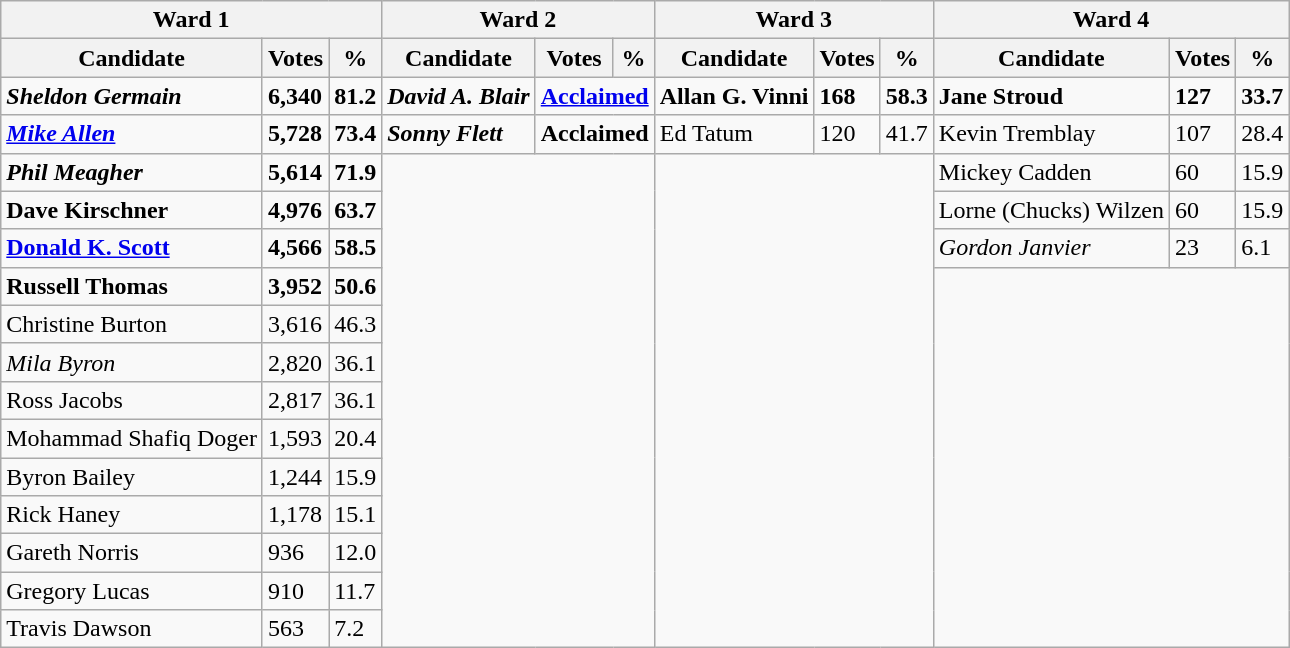<table class="wikitable">
<tr>
<th colspan=3>Ward 1</th>
<th colspan=3>Ward 2</th>
<th colspan=3>Ward 3</th>
<th colspan=3>Ward 4</th>
</tr>
<tr>
<th>Candidate</th>
<th>Votes</th>
<th>%</th>
<th>Candidate</th>
<th>Votes</th>
<th>%</th>
<th>Candidate</th>
<th>Votes</th>
<th>%</th>
<th>Candidate</th>
<th>Votes</th>
<th>%</th>
</tr>
<tr>
<td><strong><em>Sheldon Germain</em></strong></td>
<td><strong>6,340</strong></td>
<td><strong>81.2</strong></td>
<td><strong><em>David A. Blair</em></strong></td>
<td colspan=2><strong><a href='#'>Acclaimed</a></strong></td>
<td><strong>Allan G. Vinni</strong></td>
<td><strong>168</strong></td>
<td><strong>58.3</strong></td>
<td><strong>Jane Stroud</strong></td>
<td><strong>127</strong></td>
<td><strong>33.7</strong></td>
</tr>
<tr>
<td><strong><em><a href='#'>Mike Allen</a></em></strong></td>
<td><strong>5,728</strong></td>
<td><strong>73.4</strong></td>
<td><strong><em>Sonny Flett</em></strong></td>
<td colspan=2><strong>Acclaimed</strong></td>
<td>Ed Tatum</td>
<td>120</td>
<td>41.7</td>
<td>Kevin Tremblay</td>
<td>107</td>
<td>28.4</td>
</tr>
<tr>
<td><strong><em>Phil Meagher</em></strong></td>
<td><strong>5,614</strong></td>
<td><strong>71.9</strong></td>
<td rowspan=13 colspan=3></td>
<td rowspan=13 colspan=3></td>
<td>Mickey Cadden</td>
<td>60</td>
<td>15.9</td>
</tr>
<tr>
<td><strong>Dave Kirschner</strong></td>
<td><strong>4,976</strong></td>
<td><strong>63.7</strong></td>
<td>Lorne (Chucks) Wilzen</td>
<td>60</td>
<td>15.9</td>
</tr>
<tr>
<td><strong><a href='#'>Donald K. Scott</a></strong></td>
<td><strong>4,566</strong></td>
<td><strong>58.5</strong></td>
<td><em>Gordon Janvier</em></td>
<td>23</td>
<td>6.1</td>
</tr>
<tr>
<td><strong>Russell Thomas</strong></td>
<td><strong>3,952</strong></td>
<td><strong>50.6</strong></td>
<td rowspan=10 colspan=3></td>
</tr>
<tr>
<td>Christine Burton</td>
<td>3,616</td>
<td>46.3</td>
</tr>
<tr>
<td><em>Mila Byron</em></td>
<td>2,820</td>
<td>36.1</td>
</tr>
<tr>
<td>Ross Jacobs</td>
<td>2,817</td>
<td>36.1</td>
</tr>
<tr>
<td>Mohammad Shafiq Doger</td>
<td>1,593</td>
<td>20.4</td>
</tr>
<tr>
<td>Byron Bailey</td>
<td>1,244</td>
<td>15.9</td>
</tr>
<tr>
<td>Rick Haney</td>
<td>1,178</td>
<td>15.1</td>
</tr>
<tr>
<td>Gareth Norris</td>
<td>936</td>
<td>12.0</td>
</tr>
<tr>
<td>Gregory Lucas</td>
<td>910</td>
<td>11.7</td>
</tr>
<tr>
<td>Travis Dawson</td>
<td>563</td>
<td>7.2</td>
</tr>
</table>
